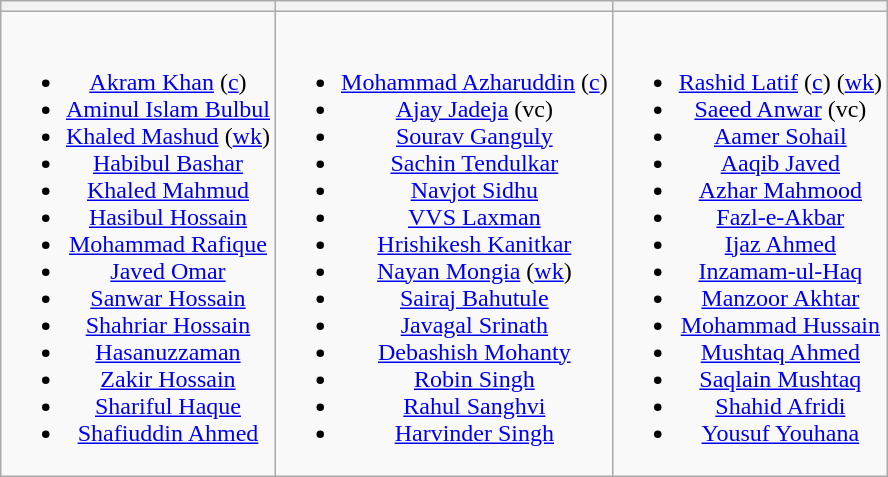<table class="wikitable" style="text-align:center; margin:auto">
<tr>
<th></th>
<th></th>
<th></th>
</tr>
<tr style="vertical-align:top">
<td><br><ul><li><a href='#'>Akram Khan</a> (<a href='#'>c</a>)</li><li><a href='#'>Aminul Islam Bulbul</a></li><li><a href='#'>Khaled Mashud</a> (<a href='#'>wk</a>)</li><li><a href='#'>Habibul Bashar</a></li><li><a href='#'>Khaled Mahmud</a></li><li><a href='#'>Hasibul Hossain</a></li><li><a href='#'>Mohammad Rafique</a></li><li><a href='#'>Javed Omar</a></li><li><a href='#'>Sanwar Hossain</a></li><li><a href='#'>Shahriar Hossain</a></li><li><a href='#'>Hasanuzzaman</a></li><li><a href='#'>Zakir Hossain</a></li><li><a href='#'>Shariful Haque</a></li><li><a href='#'>Shafiuddin Ahmed</a></li></ul></td>
<td><br><ul><li><a href='#'>Mohammad Azharuddin</a> (<a href='#'>c</a>)</li><li><a href='#'>Ajay Jadeja</a> (vc)</li><li><a href='#'>Sourav Ganguly</a></li><li><a href='#'>Sachin Tendulkar</a></li><li><a href='#'>Navjot Sidhu</a></li><li><a href='#'>VVS Laxman</a></li><li><a href='#'>Hrishikesh Kanitkar</a></li><li><a href='#'>Nayan Mongia</a> (<a href='#'>wk</a>)</li><li><a href='#'>Sairaj Bahutule</a></li><li><a href='#'>Javagal Srinath</a></li><li><a href='#'>Debashish Mohanty</a></li><li><a href='#'>Robin Singh</a></li><li><a href='#'>Rahul Sanghvi</a></li><li><a href='#'>Harvinder Singh</a></li></ul></td>
<td><br><ul><li><a href='#'>Rashid Latif</a> (<a href='#'>c</a>) (<a href='#'>wk</a>)</li><li><a href='#'>Saeed Anwar</a> (vc)</li><li><a href='#'>Aamer Sohail</a></li><li><a href='#'>Aaqib Javed</a></li><li><a href='#'>Azhar Mahmood</a></li><li><a href='#'>Fazl-e-Akbar</a></li><li><a href='#'>Ijaz Ahmed</a></li><li><a href='#'>Inzamam-ul-Haq</a></li><li><a href='#'>Manzoor Akhtar</a></li><li><a href='#'>Mohammad Hussain</a></li><li><a href='#'>Mushtaq Ahmed</a></li><li><a href='#'>Saqlain Mushtaq</a></li><li><a href='#'>Shahid Afridi</a></li><li><a href='#'>Yousuf Youhana</a></li></ul></td>
</tr>
</table>
